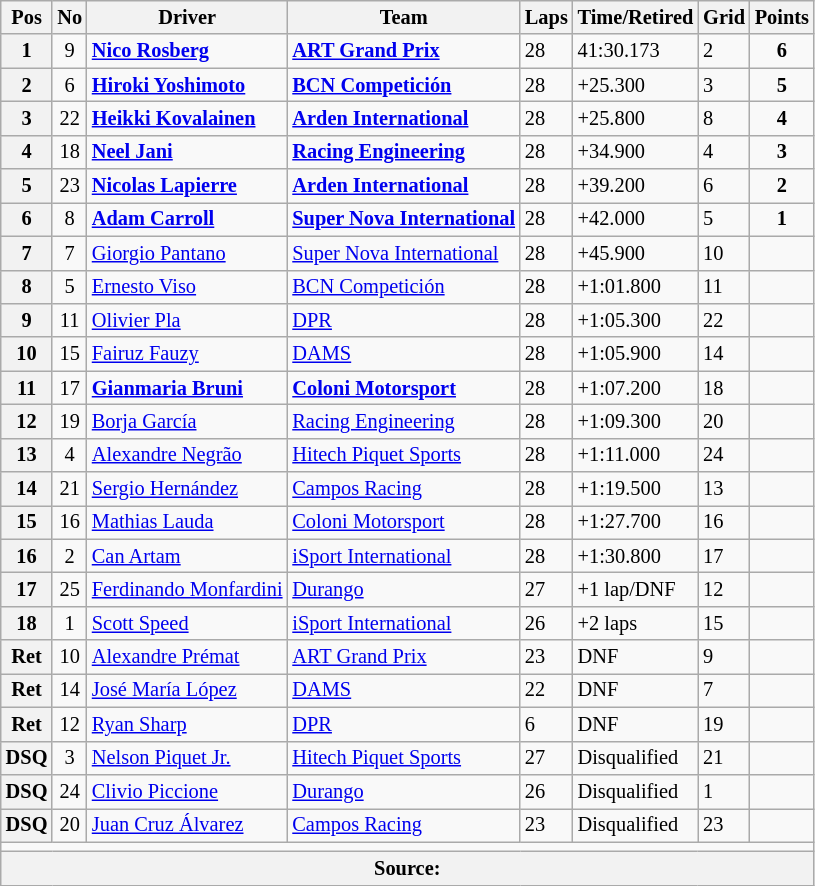<table class="wikitable" style="font-size:85%">
<tr>
<th>Pos</th>
<th>No</th>
<th>Driver</th>
<th>Team</th>
<th>Laps</th>
<th>Time/Retired</th>
<th>Grid</th>
<th>Points</th>
</tr>
<tr>
<th>1</th>
<td align="center">9</td>
<td> <strong><a href='#'>Nico Rosberg</a></strong></td>
<td><strong><a href='#'>ART Grand Prix</a></strong></td>
<td>28</td>
<td>41:30.173</td>
<td>2</td>
<td align="center"><strong>6</strong></td>
</tr>
<tr>
<th>2</th>
<td align="center">6</td>
<td> <strong><a href='#'>Hiroki Yoshimoto</a></strong></td>
<td><strong><a href='#'>BCN Competición</a></strong></td>
<td>28</td>
<td>+25.300</td>
<td>3</td>
<td align="center"><strong>5</strong></td>
</tr>
<tr>
<th>3</th>
<td align="center">22</td>
<td> <strong><a href='#'>Heikki Kovalainen</a></strong></td>
<td><strong><a href='#'>Arden International</a></strong></td>
<td>28</td>
<td>+25.800</td>
<td>8</td>
<td align="center"><strong>4</strong></td>
</tr>
<tr>
<th>4</th>
<td align="center">18</td>
<td> <strong><a href='#'>Neel Jani</a></strong></td>
<td><strong><a href='#'>Racing Engineering</a></strong></td>
<td>28</td>
<td>+34.900</td>
<td>4</td>
<td align="center"><strong>3</strong></td>
</tr>
<tr>
<th>5</th>
<td align="center">23</td>
<td> <strong><a href='#'>Nicolas Lapierre</a></strong></td>
<td><strong><a href='#'>Arden International</a></strong></td>
<td>28</td>
<td>+39.200</td>
<td>6</td>
<td align="center"><strong>2</strong></td>
</tr>
<tr>
<th>6</th>
<td align="center">8</td>
<td> <strong><a href='#'>Adam Carroll</a></strong></td>
<td><strong><a href='#'>Super Nova International</a></strong></td>
<td>28</td>
<td>+42.000</td>
<td>5</td>
<td align="center"><strong>1</strong></td>
</tr>
<tr>
<th>7</th>
<td align="center">7</td>
<td> <a href='#'>Giorgio Pantano</a></td>
<td><a href='#'>Super Nova International</a></td>
<td>28</td>
<td>+45.900</td>
<td>10</td>
<td></td>
</tr>
<tr>
<th>8</th>
<td align="center">5</td>
<td> <a href='#'>Ernesto Viso</a></td>
<td><a href='#'>BCN Competición</a></td>
<td>28</td>
<td>+1:01.800</td>
<td>11</td>
<td></td>
</tr>
<tr>
<th>9</th>
<td align="center">11</td>
<td> <a href='#'>Olivier Pla</a></td>
<td><a href='#'>DPR</a></td>
<td>28</td>
<td>+1:05.300</td>
<td>22</td>
<td></td>
</tr>
<tr>
<th>10</th>
<td align="center">15</td>
<td> <a href='#'>Fairuz Fauzy</a></td>
<td><a href='#'>DAMS</a></td>
<td>28</td>
<td>+1:05.900</td>
<td>14</td>
<td></td>
</tr>
<tr>
<th>11</th>
<td align="center">17</td>
<td> <strong><a href='#'>Gianmaria Bruni</a></strong></td>
<td><strong><a href='#'>Coloni Motorsport</a></strong></td>
<td>28</td>
<td>+1:07.200</td>
<td>18</td>
<td align="center"><strong></strong></td>
</tr>
<tr>
<th>12</th>
<td align="center">19</td>
<td> <a href='#'>Borja García</a></td>
<td><a href='#'>Racing Engineering</a></td>
<td>28</td>
<td>+1:09.300</td>
<td>20</td>
<td></td>
</tr>
<tr>
<th>13</th>
<td align="center">4</td>
<td> <a href='#'>Alexandre Negrão</a></td>
<td><a href='#'>Hitech Piquet Sports</a></td>
<td>28</td>
<td>+1:11.000</td>
<td>24</td>
<td></td>
</tr>
<tr>
<th>14</th>
<td align="center">21</td>
<td> <a href='#'>Sergio Hernández</a></td>
<td><a href='#'>Campos Racing</a></td>
<td>28</td>
<td>+1:19.500</td>
<td>13</td>
<td></td>
</tr>
<tr>
<th>15</th>
<td align="center">16</td>
<td> <a href='#'>Mathias Lauda</a></td>
<td><a href='#'>Coloni Motorsport</a></td>
<td>28</td>
<td>+1:27.700</td>
<td>16</td>
<td></td>
</tr>
<tr>
<th>16</th>
<td align="center">2</td>
<td> <a href='#'>Can Artam</a></td>
<td><a href='#'>iSport International</a></td>
<td>28</td>
<td>+1:30.800</td>
<td>17</td>
<td></td>
</tr>
<tr>
<th>17</th>
<td align="center">25</td>
<td> <a href='#'>Ferdinando Monfardini</a></td>
<td><a href='#'>Durango</a></td>
<td>27</td>
<td>+1 lap/DNF</td>
<td>12</td>
<td></td>
</tr>
<tr>
<th>18</th>
<td align="center">1</td>
<td> <a href='#'>Scott Speed</a></td>
<td><a href='#'>iSport International</a></td>
<td>26</td>
<td>+2 laps</td>
<td>15</td>
<td></td>
</tr>
<tr>
<th>Ret</th>
<td align="center">10</td>
<td> <a href='#'>Alexandre Prémat</a></td>
<td><a href='#'>ART Grand Prix</a></td>
<td>23</td>
<td>DNF</td>
<td>9</td>
<td></td>
</tr>
<tr>
<th>Ret</th>
<td align="center">14</td>
<td> <a href='#'>José María López</a></td>
<td><a href='#'>DAMS</a></td>
<td>22</td>
<td>DNF</td>
<td>7</td>
<td></td>
</tr>
<tr>
<th>Ret</th>
<td align="center">12</td>
<td> <a href='#'>Ryan Sharp</a></td>
<td><a href='#'>DPR</a></td>
<td>6</td>
<td>DNF</td>
<td>19</td>
<td></td>
</tr>
<tr>
<th>DSQ</th>
<td align="center">3</td>
<td> <a href='#'>Nelson Piquet Jr.</a></td>
<td><a href='#'>Hitech Piquet Sports</a></td>
<td>27</td>
<td>Disqualified</td>
<td>21</td>
<td></td>
</tr>
<tr>
<th>DSQ</th>
<td align="center">24</td>
<td> <a href='#'>Clivio Piccione</a></td>
<td><a href='#'>Durango</a></td>
<td>26</td>
<td>Disqualified</td>
<td>1</td>
<td></td>
</tr>
<tr>
<th>DSQ</th>
<td align="center">20</td>
<td> <a href='#'>Juan Cruz Álvarez</a></td>
<td><a href='#'>Campos Racing</a></td>
<td>23</td>
<td>Disqualified</td>
<td>23</td>
<td></td>
</tr>
<tr>
<td colspan=8></td>
</tr>
<tr>
<th colspan=8>Source:</th>
</tr>
</table>
